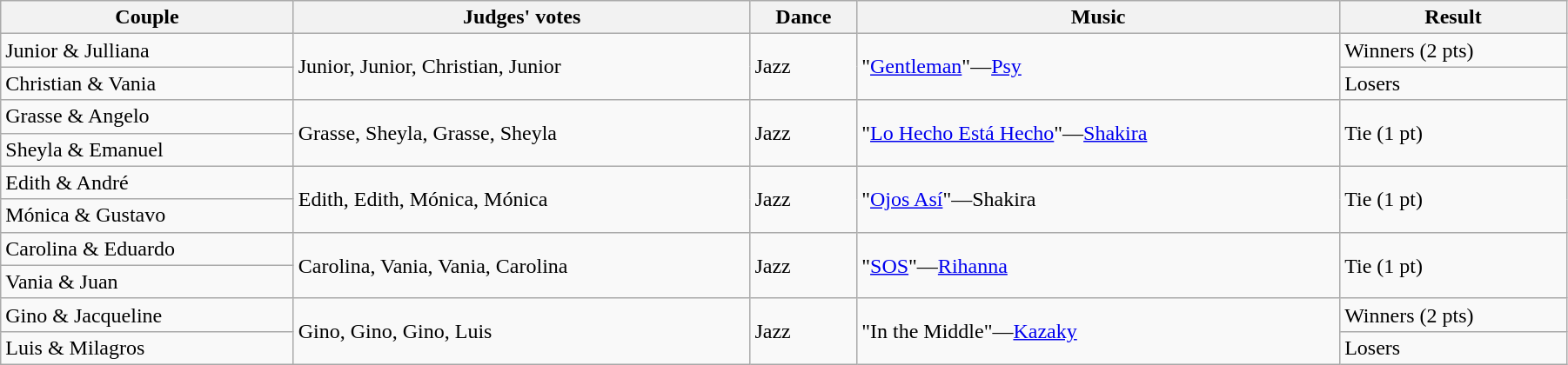<table class="wikitable sortable" style="width:95%; white-space:nowrap">
<tr>
<th>Couple</th>
<th>Judges' votes</th>
<th>Dance</th>
<th>Music</th>
<th>Result</th>
</tr>
<tr>
<td>Junior & Julliana</td>
<td rowspan=2>Junior, Junior, Christian, Junior</td>
<td rowspan=2>Jazz</td>
<td rowspan=2>"<a href='#'>Gentleman</a>"—<a href='#'>Psy</a></td>
<td>Winners (2 pts)</td>
</tr>
<tr>
<td>Christian & Vania</td>
<td>Losers</td>
</tr>
<tr>
<td>Grasse & Angelo</td>
<td rowspan=2>Grasse, Sheyla, Grasse, Sheyla</td>
<td rowspan=2>Jazz</td>
<td rowspan=2>"<a href='#'>Lo Hecho Está Hecho</a>"—<a href='#'>Shakira</a></td>
<td rowspan=2>Tie (1 pt)</td>
</tr>
<tr>
<td>Sheyla & Emanuel</td>
</tr>
<tr>
<td>Edith & André</td>
<td rowspan=2>Edith, Edith, Mónica, Mónica</td>
<td rowspan=2>Jazz</td>
<td rowspan=2>"<a href='#'>Ojos Así</a>"—Shakira</td>
<td rowspan=2>Tie (1 pt)</td>
</tr>
<tr>
<td>Mónica & Gustavo</td>
</tr>
<tr>
<td>Carolina & Eduardo</td>
<td rowspan=2>Carolina, Vania, Vania, Carolina</td>
<td rowspan=2>Jazz</td>
<td rowspan=2>"<a href='#'>SOS</a>"—<a href='#'>Rihanna</a></td>
<td rowspan=2>Tie (1 pt)</td>
</tr>
<tr>
<td>Vania & Juan</td>
</tr>
<tr>
<td>Gino & Jacqueline</td>
<td rowspan=2>Gino, Gino, Gino, Luis</td>
<td rowspan=2>Jazz</td>
<td rowspan=2>"In the Middle"—<a href='#'>Kazaky</a></td>
<td>Winners (2 pts)</td>
</tr>
<tr>
<td>Luis & Milagros</td>
<td>Losers</td>
</tr>
</table>
